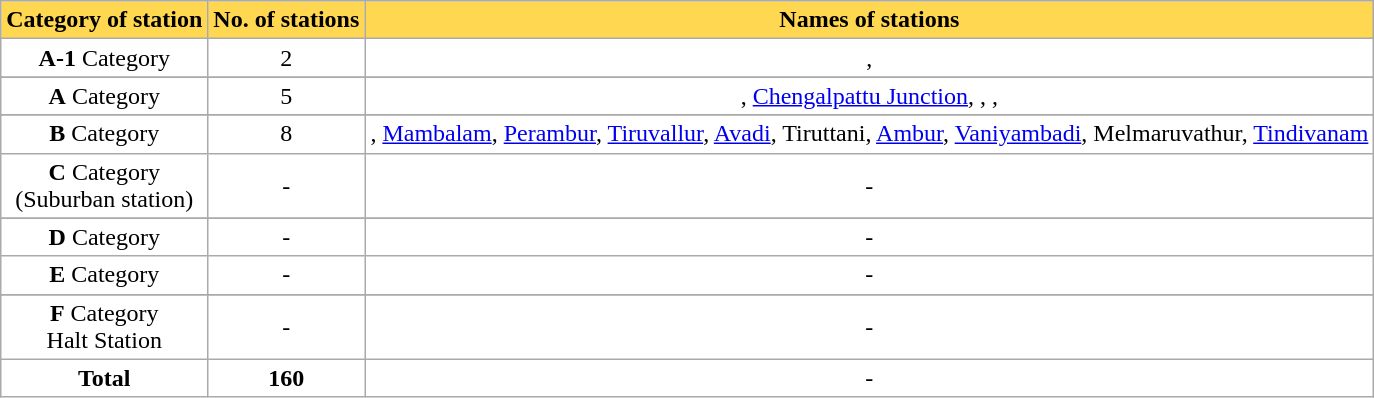<table class="wikitable sortable" style="background:#fff;">
<tr>
<th style="background:#ffd750;" !>Category of station</th>
<th style="background:#ffd750;" !>No. of stations</th>
<th style="background:#ffd750;" !>Names of stations</th>
</tr>
<tr>
<td style="text-align:center;"><strong>A-1</strong> Category</td>
<td style="text-align:center;">2</td>
<td style="text-align:center;">,  </td>
</tr>
<tr>
</tr>
<tr>
<td style="text-align:center;"><strong>A</strong> Category</td>
<td style="text-align:center;">5</td>
<td style="text-align:center;">, <a href='#'>Chengalpattu Junction</a>, ,  ,  </td>
</tr>
<tr>
</tr>
<tr>
<td style="text-align:center;"><strong>B</strong> Category</td>
<td style="text-align:center;">8</td>
<td style="text-align:center;">, <a href='#'>Mambalam</a>, <a href='#'>Perambur</a>, <a href='#'>Tiruvallur</a>, <a href='#'>Avadi</a>, Tiruttani, <a href='#'>Ambur</a>, <a href='#'>Vaniyambadi</a>, Melmaruvathur, <a href='#'>Tindivanam</a></td>
</tr>
<tr>
<td style="text-align:center;"><strong>C</strong> Category<br>(Suburban station)</td>
<td style="text-align:center;">-</td>
<td style="text-align:center;">-</td>
</tr>
<tr>
</tr>
<tr>
<td style="text-align:center;"><strong>D</strong> Category</td>
<td style="text-align:center;">-</td>
<td style="text-align:center;">-</td>
</tr>
<tr>
<td style="text-align:center;"><strong>E</strong> Category</td>
<td style="text-align:center;">-</td>
<td style="text-align:center;">-</td>
</tr>
<tr>
</tr>
<tr>
<td style="text-align:center;"><strong>F</strong> Category<br>Halt Station</td>
<td style="text-align:center;">-</td>
<td style="text-align:center;">-</td>
</tr>
<tr>
<td style="text-align:center;"><strong>Total</strong></td>
<td style="text-align:center;"><strong>160</strong></td>
<td style="text-align:center;">-</td>
</tr>
</table>
